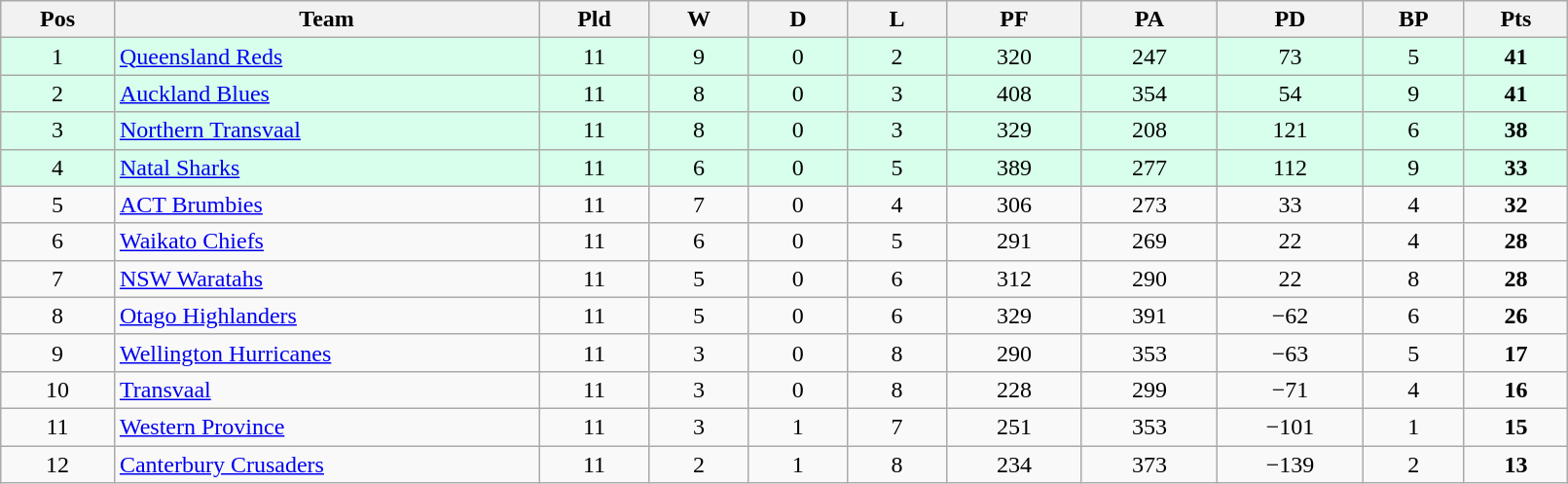<table class="wikitable sortable" style="float:left; margin-right:15px; text-align: center;" width=85%>
<tr>
<th width="15">Pos</th>
<th width="110">Team</th>
<th width="20">Pld</th>
<th width="20">W</th>
<th width="20">D</th>
<th width="20">L</th>
<th width="30">PF</th>
<th width="30">PA</th>
<th width="30">PD</th>
<th width="20">BP</th>
<th width="20">Pts</th>
</tr>
<tr bgcolor=#d8ffeb align=center>
<td>1</td>
<td align=left> <a href='#'>Queensland Reds</a></td>
<td>11</td>
<td>9</td>
<td>0</td>
<td>2</td>
<td>320</td>
<td>247</td>
<td>73</td>
<td>5</td>
<td><strong>41</strong></td>
</tr>
<tr bgcolor=#d8ffeb align=center>
<td>2</td>
<td align=left> <a href='#'>Auckland Blues</a></td>
<td>11</td>
<td>8</td>
<td>0</td>
<td>3</td>
<td>408</td>
<td>354</td>
<td>54</td>
<td>9</td>
<td><strong>41</strong></td>
</tr>
<tr bgcolor=#d8ffeb align=center>
<td>3</td>
<td align=left> <a href='#'>Northern Transvaal</a></td>
<td>11</td>
<td>8</td>
<td>0</td>
<td>3</td>
<td>329</td>
<td>208</td>
<td>121</td>
<td>6</td>
<td><strong>38</strong></td>
</tr>
<tr bgcolor=#d8ffeb align=center>
<td>4</td>
<td align=left> <a href='#'>Natal Sharks</a></td>
<td>11</td>
<td>6</td>
<td>0</td>
<td>5</td>
<td>389</td>
<td>277</td>
<td>112</td>
<td>9</td>
<td><strong>33</strong></td>
</tr>
<tr>
<td>5</td>
<td align=left> <a href='#'>ACT Brumbies</a></td>
<td>11</td>
<td>7</td>
<td>0</td>
<td>4</td>
<td>306</td>
<td>273</td>
<td>33</td>
<td>4</td>
<td><strong>32</strong></td>
</tr>
<tr>
<td>6</td>
<td align=left> <a href='#'>Waikato Chiefs</a></td>
<td>11</td>
<td>6</td>
<td>0</td>
<td>5</td>
<td>291</td>
<td>269</td>
<td>22</td>
<td>4</td>
<td><strong>28</strong></td>
</tr>
<tr>
<td>7</td>
<td align=left> <a href='#'>NSW Waratahs</a></td>
<td>11</td>
<td>5</td>
<td>0</td>
<td>6</td>
<td>312</td>
<td>290</td>
<td>22</td>
<td>8</td>
<td><strong>28</strong></td>
</tr>
<tr>
<td>8</td>
<td align=left> <a href='#'>Otago Highlanders</a></td>
<td>11</td>
<td>5</td>
<td>0</td>
<td>6</td>
<td>329</td>
<td>391</td>
<td>−62</td>
<td>6</td>
<td><strong>26</strong></td>
</tr>
<tr>
<td>9</td>
<td align=left> <a href='#'>Wellington Hurricanes</a></td>
<td>11</td>
<td>3</td>
<td>0</td>
<td>8</td>
<td>290</td>
<td>353</td>
<td>−63</td>
<td>5</td>
<td><strong>17</strong></td>
</tr>
<tr>
<td>10</td>
<td align=left> <a href='#'>Transvaal</a></td>
<td>11</td>
<td>3</td>
<td>0</td>
<td>8</td>
<td>228</td>
<td>299</td>
<td>−71</td>
<td>4</td>
<td><strong>16</strong></td>
</tr>
<tr>
<td>11</td>
<td align=left> <a href='#'>Western Province</a></td>
<td>11</td>
<td>3</td>
<td>1</td>
<td>7</td>
<td>251</td>
<td>353</td>
<td>−101</td>
<td>1</td>
<td><strong>15</strong></td>
</tr>
<tr>
<td>12</td>
<td align=left> <a href='#'>Canterbury Crusaders</a></td>
<td>11</td>
<td>2</td>
<td>1</td>
<td>8</td>
<td>234</td>
<td>373</td>
<td>−139</td>
<td>2</td>
<td><strong>13</strong></td>
</tr>
</table>
